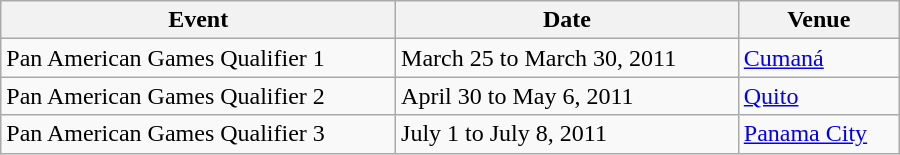<table class="wikitable" width=600>
<tr>
<th>Event</th>
<th>Date</th>
<th>Venue</th>
</tr>
<tr>
<td>Pan American Games Qualifier 1</td>
<td>March 25 to March 30, 2011</td>
<td> <a href='#'>Cumaná</a></td>
</tr>
<tr>
<td>Pan American Games Qualifier 2</td>
<td>April 30 to May 6, 2011</td>
<td> <a href='#'>Quito</a></td>
</tr>
<tr>
<td>Pan American Games Qualifier 3</td>
<td>July 1 to July 8, 2011</td>
<td> <a href='#'>Panama City</a></td>
</tr>
</table>
